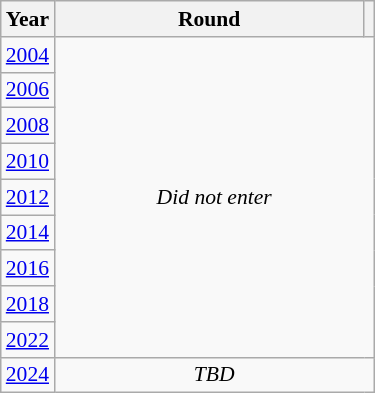<table class="wikitable" style="text-align: center; font-size:90%">
<tr>
<th>Year</th>
<th style="width:200px">Round</th>
<th></th>
</tr>
<tr>
<td><a href='#'>2004</a></td>
<td colspan="2" rowspan="9"><em>Did not enter</em></td>
</tr>
<tr>
<td><a href='#'>2006</a></td>
</tr>
<tr>
<td><a href='#'>2008</a></td>
</tr>
<tr>
<td><a href='#'>2010</a></td>
</tr>
<tr>
<td><a href='#'>2012</a></td>
</tr>
<tr>
<td><a href='#'>2014</a></td>
</tr>
<tr>
<td><a href='#'>2016</a></td>
</tr>
<tr>
<td><a href='#'>2018</a></td>
</tr>
<tr>
<td><a href='#'>2022</a></td>
</tr>
<tr>
<td><a href='#'>2024</a></td>
<td colspan="2"><em>TBD</em></td>
</tr>
</table>
